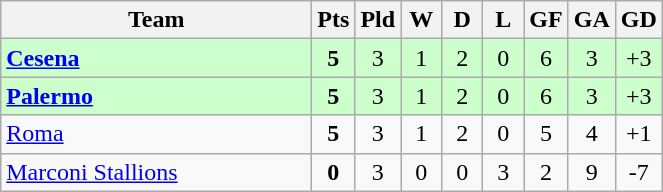<table class="wikitable" style="text-align:center;">
<tr>
<th width=200>Team</th>
<th width=20>Pts</th>
<th width=20>Pld</th>
<th width=20>W</th>
<th width=20>D</th>
<th width=20>L</th>
<th width=20>GF</th>
<th width=20>GA</th>
<th width=20>GD</th>
</tr>
<tr style="background:#ccffcc">
<td style="text-align:left"><strong> <a href='#'>Cesena</a></strong></td>
<td><strong>5</strong></td>
<td>3</td>
<td>1</td>
<td>2</td>
<td>0</td>
<td>6</td>
<td>3</td>
<td>+3</td>
</tr>
<tr style="background:#ccffcc">
<td style="text-align:left"><strong> <a href='#'>Palermo</a></strong></td>
<td><strong>5</strong></td>
<td>3</td>
<td>1</td>
<td>2</td>
<td>0</td>
<td>6</td>
<td>3</td>
<td>+3</td>
</tr>
<tr>
<td style="text-align:left"> <a href='#'>Roma</a></td>
<td><strong>5</strong></td>
<td>3</td>
<td>1</td>
<td>2</td>
<td>0</td>
<td>5</td>
<td>4</td>
<td>+1</td>
</tr>
<tr>
<td style="text-align:left"> <a href='#'>Marconi Stallions</a></td>
<td><strong>0</strong></td>
<td>3</td>
<td>0</td>
<td>0</td>
<td>3</td>
<td>2</td>
<td>9</td>
<td>-7</td>
</tr>
</table>
